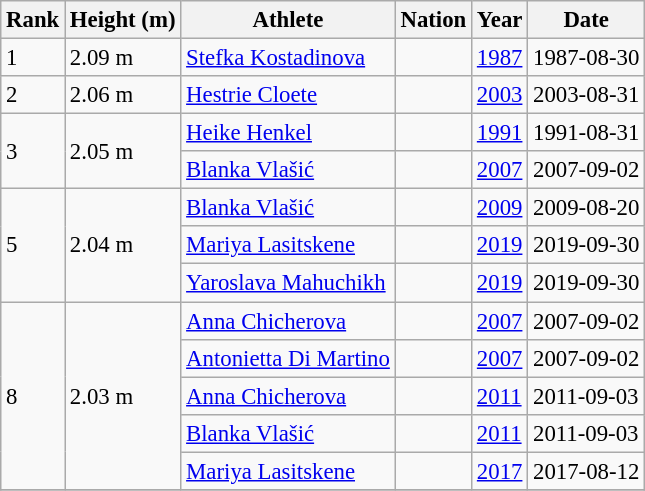<table class=wikitable style="font-size:95%">
<tr>
<th>Rank</th>
<th>Height (m)</th>
<th>Athlete</th>
<th>Nation</th>
<th>Year</th>
<th>Date</th>
</tr>
<tr>
<td>1</td>
<td>2.09 m</td>
<td><a href='#'>Stefka Kostadinova</a></td>
<td></td>
<td><a href='#'>1987</a></td>
<td>1987-08-30</td>
</tr>
<tr>
<td>2</td>
<td>2.06 m</td>
<td><a href='#'>Hestrie Cloete</a></td>
<td></td>
<td><a href='#'>2003</a></td>
<td>2003-08-31</td>
</tr>
<tr>
<td rowspan="2">3</td>
<td rowspan="2">2.05 m</td>
<td><a href='#'>Heike Henkel</a></td>
<td></td>
<td><a href='#'>1991</a></td>
<td>1991-08-31</td>
</tr>
<tr>
<td><a href='#'>Blanka Vlašić</a></td>
<td></td>
<td><a href='#'>2007</a></td>
<td>2007-09-02</td>
</tr>
<tr>
<td rowspan="3">5</td>
<td rowspan="3">2.04 m</td>
<td><a href='#'>Blanka Vlašić</a></td>
<td></td>
<td><a href='#'>2009</a></td>
<td>2009-08-20</td>
</tr>
<tr>
<td><a href='#'>Mariya Lasitskene</a></td>
<td></td>
<td><a href='#'>2019</a></td>
<td>2019-09-30</td>
</tr>
<tr>
<td><a href='#'>Yaroslava Mahuchikh</a></td>
<td></td>
<td><a href='#'>2019</a></td>
<td>2019-09-30</td>
</tr>
<tr>
<td rowspan="5">8</td>
<td rowspan="5">2.03 m</td>
<td><a href='#'>Anna Chicherova</a></td>
<td></td>
<td><a href='#'>2007</a></td>
<td>2007-09-02</td>
</tr>
<tr>
<td><a href='#'>Antonietta Di Martino</a></td>
<td></td>
<td><a href='#'>2007</a></td>
<td>2007-09-02</td>
</tr>
<tr>
<td><a href='#'>Anna Chicherova</a></td>
<td></td>
<td><a href='#'>2011</a></td>
<td>2011-09-03</td>
</tr>
<tr>
<td><a href='#'>Blanka Vlašić</a></td>
<td></td>
<td><a href='#'>2011</a></td>
<td>2011-09-03</td>
</tr>
<tr>
<td><a href='#'>Mariya Lasitskene</a></td>
<td></td>
<td><a href='#'>2017</a></td>
<td>2017-08-12</td>
</tr>
<tr>
</tr>
</table>
